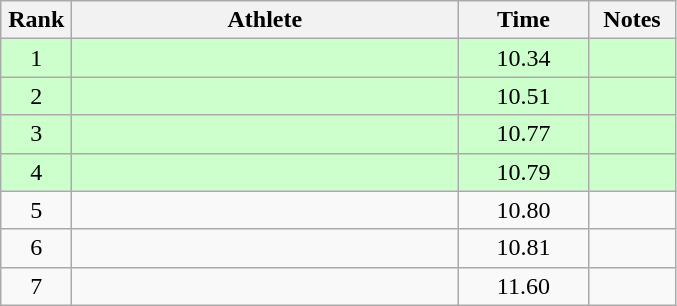<table class="wikitable sortable" style="text-align:center">
<tr>
<th width=40>Rank</th>
<th width=250>Athlete</th>
<th width=80>Time</th>
<th width=50>Notes</th>
</tr>
<tr bgcolor=ccffcc>
<td>1</td>
<td align=left></td>
<td>10.34</td>
<td></td>
</tr>
<tr bgcolor=ccffcc>
<td>2</td>
<td align=left></td>
<td>10.51</td>
<td></td>
</tr>
<tr bgcolor=ccffcc>
<td>3</td>
<td align=left></td>
<td>10.77</td>
<td></td>
</tr>
<tr bgcolor=ccffcc>
<td>4</td>
<td align=left></td>
<td>10.79</td>
<td></td>
</tr>
<tr>
<td>5</td>
<td align=left></td>
<td>10.80</td>
<td></td>
</tr>
<tr>
<td>6</td>
<td align=left></td>
<td>10.81</td>
<td></td>
</tr>
<tr>
<td>7</td>
<td align=left></td>
<td>11.60</td>
<td></td>
</tr>
</table>
